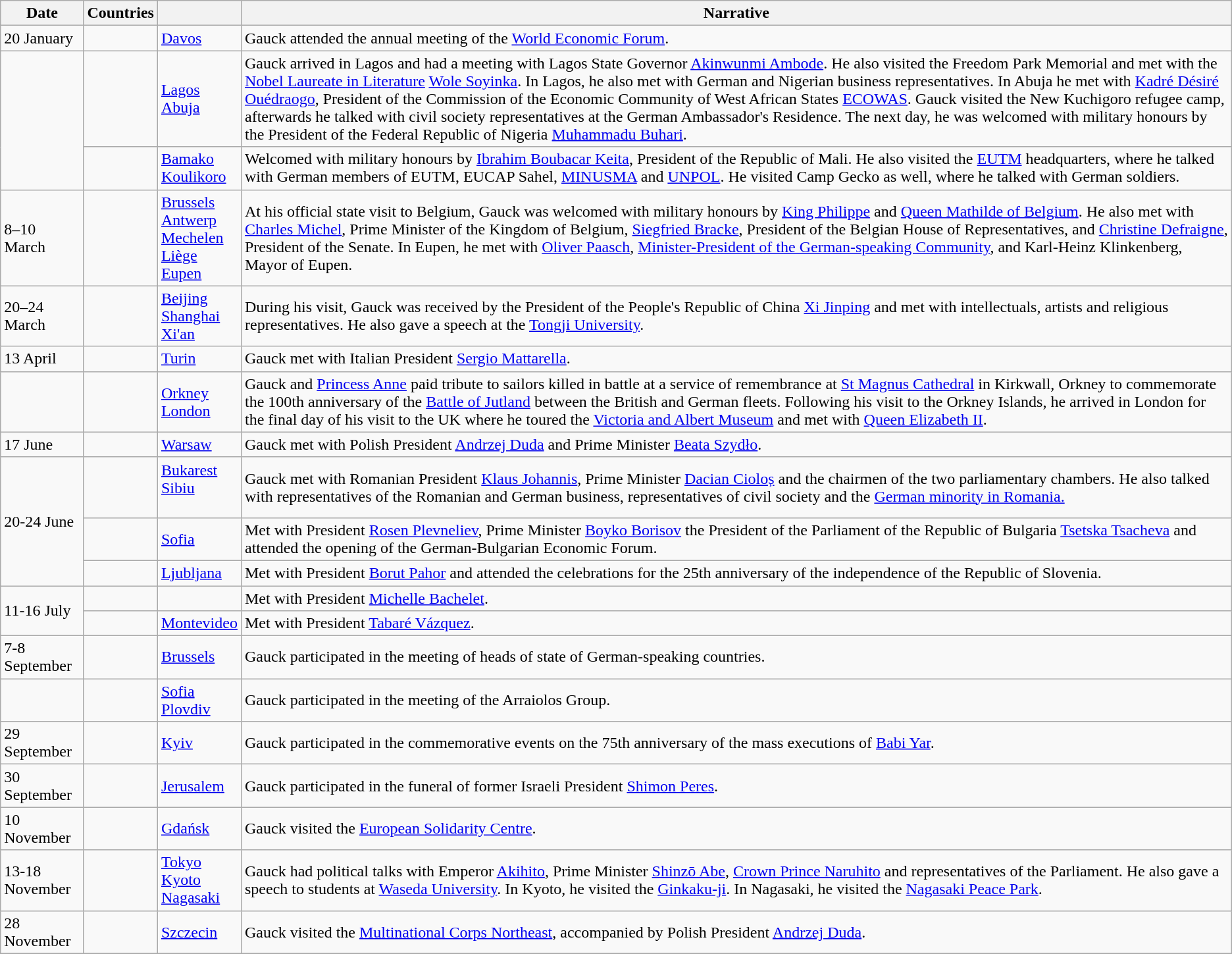<table class="wikitable" border="1">
<tr>
<th>Date</th>
<th>Countries</th>
<th></th>
<th>Narrative</th>
</tr>
<tr>
<td>20 January</td>
<td nowrap></td>
<td><a href='#'>Davos</a></td>
<td>Gauck attended the annual meeting of the <a href='#'>World Economic Forum</a>.</td>
</tr>
<tr>
<td rowspan="2"></td>
<td><br></td>
<td><a href='#'>Lagos</a><br><a href='#'>Abuja</a><br></td>
<td>Gauck arrived in Lagos and had a meeting with Lagos State Governor <a href='#'>Akinwunmi Ambode</a>. He also visited the Freedom Park Memorial and met with the <a href='#'>Nobel Laureate in Literature</a> <a href='#'>Wole Soyinka</a>. In Lagos, he also met with German and Nigerian business representatives. In Abuja he met with <a href='#'>Kadré Désiré Ouédraogo</a>, President of the Commission of the Economic Community of West African States <a href='#'>ECOWAS</a>. Gauck visited the New Kuchigoro refugee camp, afterwards he talked with civil society representatives at the German Ambassador's Residence. The next day, he was welcomed with military honours by the President of the Federal Republic of Nigeria <a href='#'>Muhammadu Buhari</a>.</td>
</tr>
<tr>
<td></td>
<td><a href='#'>Bamako</a><br><a href='#'>Koulikoro</a></td>
<td>Welcomed with military honours by <a href='#'>Ibrahim Boubacar Keita</a>, President of the Republic of Mali. He also visited the <a href='#'>EUTM</a> headquarters, where he talked with German members of EUTM, EUCAP Sahel, <a href='#'>MINUSMA</a> and <a href='#'>UNPOL</a>. He visited Camp Gecko as well, where he talked with German soldiers.</td>
</tr>
<tr>
<td>8–10 March</td>
<td></td>
<td><a href='#'>Brussels</a><br><a href='#'>Antwerp</a><br><a href='#'>Mechelen</a><br><a href='#'>Liège</a><br><a href='#'>Eupen</a></td>
<td>At his official state visit to Belgium, Gauck was welcomed with military honours by <a href='#'>King Philippe</a> and <a href='#'>Queen Mathilde of Belgium</a>. He also met with <a href='#'>Charles Michel</a>, Prime Minister of the Kingdom of Belgium, <a href='#'>Siegfried Bracke</a>, President of the Belgian House of Representatives, and <a href='#'>Christine Defraigne</a>, President of the Senate. In Eupen, he met with <a href='#'>Oliver Paasch</a>, <a href='#'>Minister-President of the German-speaking Community</a>, and Karl-Heinz Klinkenberg, Mayor of Eupen.</td>
</tr>
<tr>
<td>20–24 March</td>
<td></td>
<td><a href='#'>Beijing</a><br><a href='#'>Shanghai</a><br><a href='#'>Xi'an</a></td>
<td>During his visit, Gauck was received by the President of the People's Republic of China <a href='#'>Xi Jinping</a> and met with intellectuals, artists and religious representatives. He also gave a speech at the <a href='#'>Tongji University</a>.</td>
</tr>
<tr>
<td>13 April</td>
<td></td>
<td><a href='#'>Turin</a></td>
<td>Gauck met with Italian President <a href='#'>Sergio Mattarella</a>.</td>
</tr>
<tr>
<td></td>
<td></td>
<td><a href='#'>Orkney</a><br><a href='#'>London</a></td>
<td>Gauck and <a href='#'>Princess Anne</a> paid tribute to sailors killed in battle at a service of remembrance at <a href='#'>St Magnus Cathedral</a> in Kirkwall, Orkney to commemorate the 100th anniversary of the <a href='#'>Battle of Jutland</a> between the British and German fleets. Following his visit to the Orkney Islands, he arrived in London for the final day of his visit to the UK where he toured the <a href='#'>Victoria and Albert Museum</a> and met with <a href='#'>Queen Elizabeth II</a>.</td>
</tr>
<tr>
<td>17 June</td>
<td></td>
<td><a href='#'>Warsaw</a></td>
<td>Gauck met with Polish President <a href='#'>Andrzej Duda</a> and Prime Minister <a href='#'>Beata Szydło</a>.</td>
</tr>
<tr>
<td rowspan="3">20-24 June</td>
<td><br><br></td>
<td><a href='#'>Bukarest</a><br><a href='#'>Sibiu</a><br><br></td>
<td>Gauck met with Romanian President <a href='#'>Klaus Johannis</a>, Prime Minister <a href='#'>Dacian Cioloș</a> and the chairmen of the two parliamentary chambers. He also talked with representatives of the Romanian and German business, representatives of civil society and the <a href='#'>German minority in Romania.</a></td>
</tr>
<tr>
<td></td>
<td><a href='#'>Sofia</a></td>
<td>Met with President <a href='#'>Rosen Plevneliev</a>, Prime Minister <a href='#'>Boyko Borisov</a> the President of the Parliament of the Republic of Bulgaria <a href='#'>Tsetska Tsacheva</a> and attended the opening of the German-Bulgarian Economic Forum.</td>
</tr>
<tr>
<td></td>
<td><a href='#'>Ljubljana</a></td>
<td>Met with President <a href='#'>Borut Pahor</a> and attended the celebrations for the 25th anniversary of the independence of the Republic of Slovenia.</td>
</tr>
<tr>
<td rowspan="2">11-16 July</td>
<td></td>
<td><br></td>
<td>Met with President <a href='#'>Michelle Bachelet</a>.</td>
</tr>
<tr>
<td></td>
<td><a href='#'>Montevideo</a></td>
<td>Met with President <a href='#'>Tabaré Vázquez</a>.</td>
</tr>
<tr>
<td>7-8 September</td>
<td></td>
<td><a href='#'>Brussels</a></td>
<td>Gauck participated in the meeting of heads of state of German-speaking countries.</td>
</tr>
<tr>
<td></td>
<td></td>
<td><a href='#'>Sofia</a><br><a href='#'>Plovdiv</a></td>
<td>Gauck participated in the meeting of the Arraiolos Group.</td>
</tr>
<tr>
<td>29 September</td>
<td></td>
<td><a href='#'>Kyiv</a></td>
<td>Gauck participated in the commemorative events on the 75th anniversary of the mass executions of <a href='#'>Babi Yar</a>.</td>
</tr>
<tr>
<td>30 September</td>
<td></td>
<td><a href='#'>Jerusalem</a></td>
<td>Gauck participated in the funeral of former Israeli President <a href='#'>Shimon Peres</a>.</td>
</tr>
<tr>
<td>10 November</td>
<td></td>
<td><a href='#'>Gdańsk</a></td>
<td>Gauck visited the <a href='#'>European Solidarity Centre</a>.</td>
</tr>
<tr>
<td>13-18 November</td>
<td></td>
<td><a href='#'>Tokyo</a><br><a href='#'>Kyoto</a><br><a href='#'>Nagasaki</a></td>
<td>Gauck had political talks with Emperor <a href='#'>Akihito</a>, Prime Minister <a href='#'>Shinzō Abe</a>, <a href='#'>Crown Prince Naruhito</a> and representatives of the Parliament. He also gave a speech to students at <a href='#'>Waseda University</a>. In Kyoto, he visited the <a href='#'>Ginkaku-ji</a>. In Nagasaki, he visited the <a href='#'>Nagasaki Peace Park</a>.</td>
</tr>
<tr>
<td>28 November</td>
<td></td>
<td><a href='#'>Szczecin</a></td>
<td>Gauck visited the <a href='#'>Multinational Corps Northeast</a>, accompanied by Polish President <a href='#'>Andrzej Duda</a>.</td>
</tr>
<tr>
</tr>
</table>
